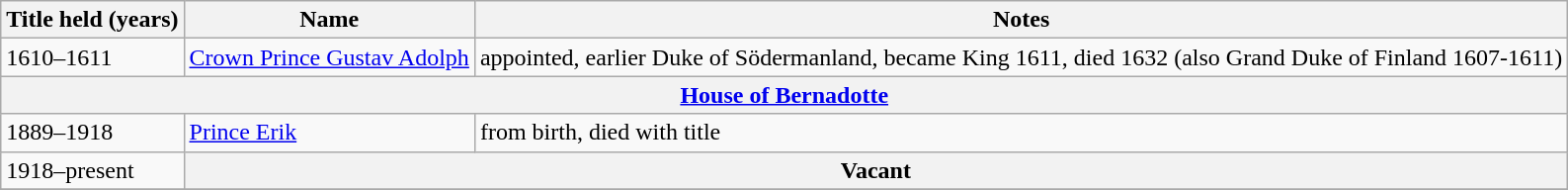<table class="wikitable">
<tr>
<th><strong>Title held (years)</strong></th>
<th><strong>Name</strong></th>
<th><strong>Notes</strong></th>
</tr>
<tr>
<td>1610–1611</td>
<td><a href='#'>Crown Prince Gustav Adolph</a></td>
<td>appointed, earlier Duke of Södermanland, became King 1611, died 1632 (also Grand Duke of Finland 1607-1611)</td>
</tr>
<tr>
<th colspan=3><a href='#'>House of Bernadotte</a></th>
</tr>
<tr>
<td>1889–1918</td>
<td><a href='#'>Prince Erik</a></td>
<td>from birth, died with title</td>
</tr>
<tr>
<td>1918–present</td>
<th colspan=2>Vacant</th>
</tr>
<tr>
</tr>
</table>
